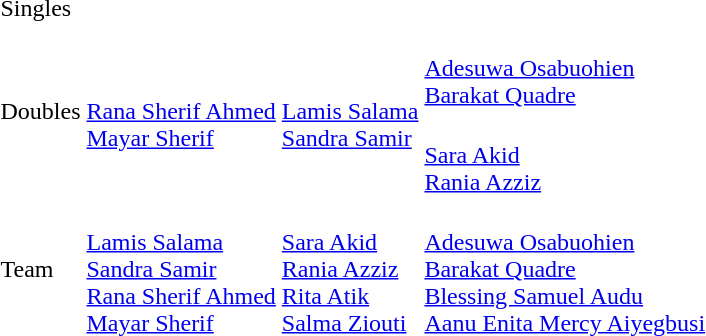<table>
<tr>
<td rowspan=2>Singles<br></td>
<td rowspan=2></td>
<td rowspan=2></td>
<td></td>
</tr>
<tr>
<td></td>
</tr>
<tr>
<td rowspan=2>Doubles<br></td>
<td rowspan=2><br><a href='#'>Rana Sherif Ahmed</a><br> <a href='#'>Mayar Sherif</a></td>
<td rowspan=2><br><a href='#'>Lamis Salama</a><br> <a href='#'>Sandra Samir</a></td>
<td><br><a href='#'>Adesuwa Osabuohien</a><br> <a href='#'>Barakat Quadre</a></td>
</tr>
<tr>
<td><br><a href='#'>Sara Akid</a><br> <a href='#'>Rania Azziz</a></td>
</tr>
<tr>
<td>Team<br></td>
<td><br><a href='#'>Lamis Salama</a><br> <a href='#'>Sandra Samir</a><br><a href='#'>Rana Sherif Ahmed</a><br> <a href='#'>Mayar Sherif</a></td>
<td><br><a href='#'>Sara Akid</a><br> <a href='#'>Rania Azziz</a><br><a href='#'>Rita Atik</a><br><a href='#'>Salma Ziouti</a></td>
<td><br><a href='#'>Adesuwa Osabuohien</a><br> <a href='#'>Barakat Quadre</a><br><a href='#'>Blessing Samuel Audu</a><br><a href='#'>Aanu Enita Mercy Aiyegbusi</a></td>
</tr>
</table>
